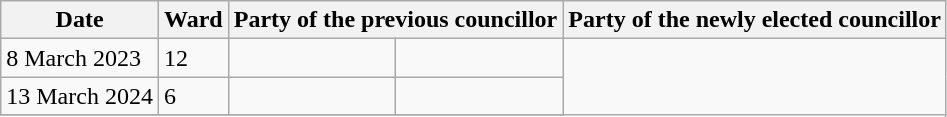<table class="wikitable">
<tr>
<th>Date</th>
<th>Ward</th>
<th colspan=2>Party of the previous councillor</th>
<th colspan=2>Party of the newly elected councillor</th>
</tr>
<tr>
<td>8 March 2023</td>
<td>12</td>
<td></td>
<td></td>
</tr>
<tr>
<td>13 March 2024</td>
<td>6</td>
<td></td>
<td></td>
</tr>
<tr>
</tr>
</table>
